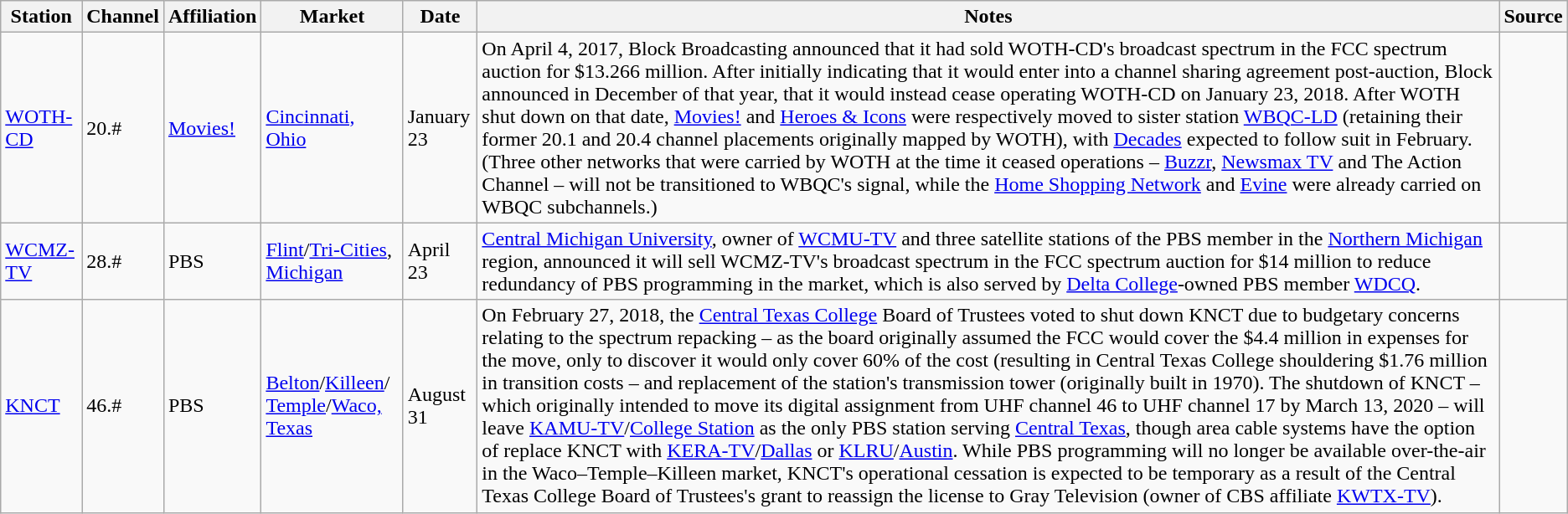<table class="wikitable">
<tr>
<th><strong>Station</strong></th>
<th><strong>Channel</strong></th>
<th><strong>Affiliation</strong></th>
<th><strong>Market</strong></th>
<th><strong>Date</strong></th>
<th><strong>Notes</strong></th>
<th><strong>Source</strong></th>
</tr>
<tr>
<td><a href='#'>WOTH-CD</a></td>
<td>20.#</td>
<td><a href='#'>Movies!</a></td>
<td><a href='#'>Cincinnati, Ohio</a></td>
<td>January 23</td>
<td>On April 4, 2017, Block Broadcasting announced that it had sold WOTH-CD's broadcast spectrum in the FCC spectrum auction for $13.266 million. After initially indicating that it would enter into a channel sharing agreement post-auction, Block announced in December of that year, that it would instead cease operating WOTH-CD on January 23, 2018. After WOTH shut down on that date, <a href='#'>Movies!</a> and <a href='#'>Heroes & Icons</a> were respectively moved to sister station <a href='#'>WBQC-LD</a> (retaining their former 20.1 and 20.4 channel placements originally mapped by WOTH), with <a href='#'>Decades</a> expected to follow suit in February. (Three other networks that were carried by WOTH at the time it ceased operations – <a href='#'>Buzzr</a>, <a href='#'>Newsmax TV</a> and The Action Channel – will not be transitioned to WBQC's signal, while the <a href='#'>Home Shopping Network</a> and <a href='#'>Evine</a> were already carried on WBQC subchannels.)</td>
<td></td>
</tr>
<tr>
<td><a href='#'>WCMZ-TV</a></td>
<td>28.#</td>
<td>PBS</td>
<td><a href='#'>Flint</a>/<a href='#'>Tri-Cities</a>, <a href='#'>Michigan</a></td>
<td>April 23</td>
<td><a href='#'>Central Michigan University</a>, owner of <a href='#'>WCMU-TV</a> and three satellite stations of the PBS member in the <a href='#'>Northern Michigan</a> region, announced it will sell WCMZ-TV's broadcast spectrum in the FCC spectrum auction for $14 million to reduce redundancy of PBS programming in the market, which is also served by <a href='#'>Delta College</a>-owned PBS member <a href='#'>WDCQ</a>.</td>
<td></td>
</tr>
<tr>
<td><a href='#'>KNCT</a></td>
<td>46.#</td>
<td>PBS</td>
<td><a href='#'>Belton</a>/<a href='#'>Killeen</a>/<br><a href='#'>Temple</a>/<a href='#'>Waco, Texas</a></td>
<td>August 31</td>
<td>On February 27, 2018, the <a href='#'>Central Texas College</a> Board of Trustees voted to shut down KNCT due to budgetary concerns relating to the spectrum repacking – as the board originally assumed the FCC would cover the $4.4 million in expenses for the move, only to discover it would only cover 60% of the cost (resulting in Central Texas College shouldering $1.76 million in transition costs – and replacement of the station's transmission tower (originally built in 1970). The shutdown of KNCT – which originally intended to move its digital assignment from UHF channel 46 to UHF channel 17 by March 13, 2020 – will leave <a href='#'>KAMU-TV</a>/<a href='#'>College Station</a> as the only PBS station serving <a href='#'>Central Texas</a>, though area cable systems have the option of replace KNCT with <a href='#'>KERA-TV</a>/<a href='#'>Dallas</a> or <a href='#'>KLRU</a>/<a href='#'>Austin</a>. While PBS programming will no longer be available over-the-air in the Waco–Temple–Killeen market, KNCT's operational cessation is expected to be temporary as a result of the Central Texas College Board of Trustees's grant to reassign the license to Gray Television (owner of CBS affiliate <a href='#'>KWTX-TV</a>).</td>
<td></td>
</tr>
</table>
